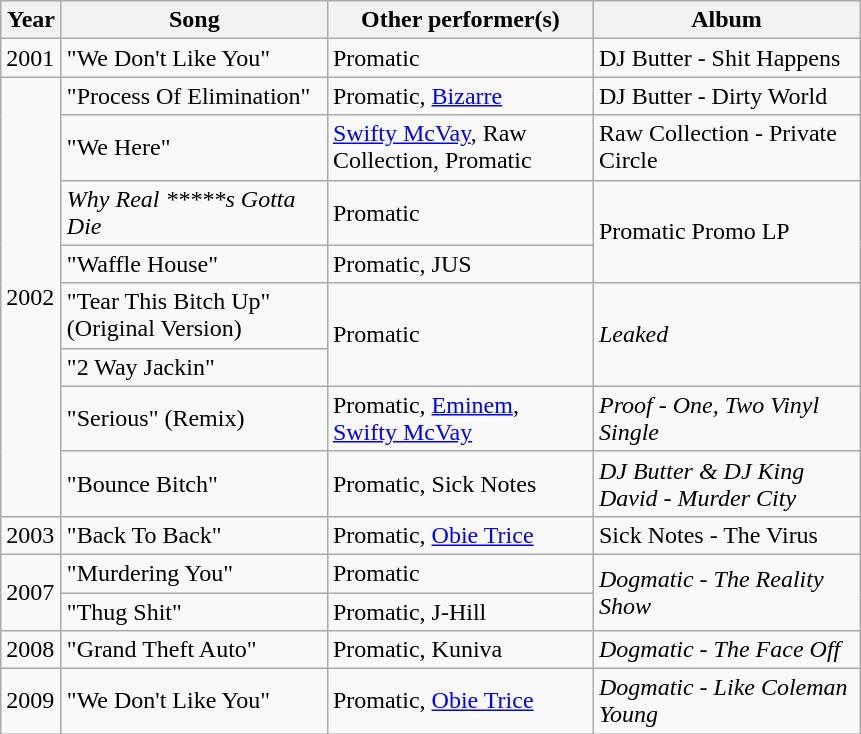<table class="wikitable">
<tr>
<th width="33">Year</th>
<th width="170">Song</th>
<th width="170">Other performer(s)</th>
<th width="170">Album</th>
</tr>
<tr>
<td>2001</td>
<td>"We Don't Like You"</td>
<td>Promatic</td>
<td>DJ Butter - Shit Happens</td>
</tr>
<tr>
<td rowspan="8">2002</td>
<td>"Process Of Elimination"</td>
<td>Promatic, <a href='#'>Bizarre</a></td>
<td>DJ Butter - Dirty World</td>
</tr>
<tr>
<td>"We Here"</td>
<td><a href='#'>Swifty McVay</a>, Raw Collection, Promatic</td>
<td>Raw Collection - Private Circle</td>
</tr>
<tr>
<td><em>Why Real *****s Gotta Die</em></td>
<td>Promatic</td>
<td rowspan="2">Promatic Promo LP</td>
</tr>
<tr>
<td>"Waffle House"</td>
<td>Promatic, JUS</td>
</tr>
<tr>
<td>"Tear This Bitch Up" (Original Version)</td>
<td rowspan="2">Promatic</td>
<td rowspan="2"><em>Leaked</em></td>
</tr>
<tr>
<td>"2 Way Jackin"</td>
</tr>
<tr>
<td>"Serious" (Remix)</td>
<td>Promatic, <a href='#'>Eminem</a>, <a href='#'>Swifty McVay</a></td>
<td><em>Proof - One, Two Vinyl Single</em></td>
</tr>
<tr>
<td>"Bounce Bitch"</td>
<td>Promatic, Sick Notes</td>
<td><em>DJ Butter & DJ King David - Murder City</em></td>
</tr>
<tr>
<td>2003</td>
<td>"Back To Back"</td>
<td>Promatic, <a href='#'>Obie Trice</a></td>
<td>Sick Notes - The Virus</td>
</tr>
<tr>
<td rowspan="2">2007</td>
<td>"Murdering You"</td>
<td>Promatic</td>
<td rowspan="2"><em>Dogmatic - The Reality Show</em></td>
</tr>
<tr>
<td>"Thug Shit"</td>
<td>Promatic, J-Hill</td>
</tr>
<tr>
<td>2008</td>
<td>"Grand Theft Auto"</td>
<td>Promatic, Kuniva</td>
<td><em>Dogmatic - The Face Off</em></td>
</tr>
<tr>
<td>2009</td>
<td>"We Don't Like You"</td>
<td>Promatic, <a href='#'>Obie Trice</a></td>
<td><em>Dogmatic - Like Coleman Young</em></td>
</tr>
</table>
